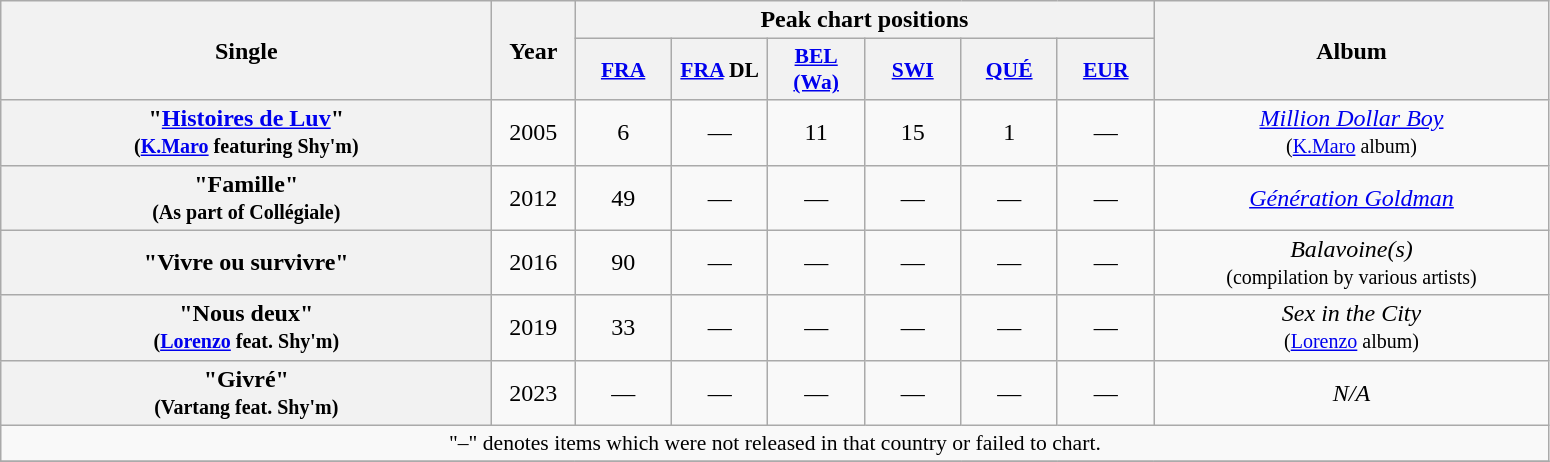<table class="wikitable plainrowheaders" style="text-align:center;">
<tr>
<th scope="col" rowspan="2" style="width:20em;">Single</th>
<th scope="col" rowspan="2" style="width:3em;">Year</th>
<th scope="col" colspan="6">Peak chart positions</th>
<th scope="col" rowspan="2" style="width:16em;">Album</th>
</tr>
<tr>
<th scope="col" style="width:4em; font-size:90%;"><a href='#'>FRA</a></th>
<th scope="col" style="width:4em; font-size:90%;"><a href='#'>FRA</a> DL</th>
<th scope="col" style="width:4em; font-size:90%;"><a href='#'>BEL <br>(Wa)</a></th>
<th scope="col" style="width:4em; font-size:90%;"><a href='#'>SWI</a></th>
<th scope="col" style="width:4em; font-size:90%;"><a href='#'>QUÉ</a></th>
<th scope="col" style="width:4em; font-size:90%;"><a href='#'>EUR</a></th>
</tr>
<tr>
<th scope="row">"<a href='#'>Histoires de Luv</a>" <br><small>(<a href='#'>K.Maro</a> featuring Shy'm)</small></th>
<td align="center">2005</td>
<td align="center">6</td>
<td align="center">—</td>
<td align="center">11</td>
<td align="center">15</td>
<td align="center">1</td>
<td align="center">—</td>
<td align="center"><em><a href='#'>Million Dollar Boy</a></em> <br> <small>(<a href='#'>K.Maro</a> album) </small></td>
</tr>
<tr>
<th scope="row">"Famille" <br><small>(As part of Collégiale)</small></th>
<td align="center">2012</td>
<td align="center">49</td>
<td align="center">—</td>
<td align="center">—</td>
<td align="center">—</td>
<td align="center">—</td>
<td align="center">—</td>
<td align="center"><em><a href='#'>Génération Goldman</a></em></td>
</tr>
<tr>
<th scope="row">"Vivre ou survivre"</th>
<td align="center">2016</td>
<td align="center">90</td>
<td align="center">—</td>
<td align="center">—</td>
<td align="center">—</td>
<td align="center">—</td>
<td align="center">—</td>
<td><em>Balavoine(s)</em><br><small>(compilation by various artists)</small></td>
</tr>
<tr>
<th scope="row">"Nous deux" <br><small>(<a href='#'>Lorenzo</a> feat. Shy'm)</small></th>
<td align="center">2019</td>
<td align="center">33</td>
<td align="center">—</td>
<td align="center">—</td>
<td align="center">—</td>
<td align="center">—</td>
<td align="center">—</td>
<td align="center"><em>Sex in the City</em><br><small>(<a href='#'>Lorenzo</a> album)</small></td>
</tr>
<tr>
<th scope="row">"Givré" <br> <small>(Vartang feat. Shy'm)</small></th>
<td align="center">2023</td>
<td align="center">—</td>
<td align="center">—</td>
<td align="center">—</td>
<td align="center">—</td>
<td align="center">—</td>
<td align="center">—</td>
<td align="center"><em>N/A</em></td>
</tr>
<tr>
<td colspan="11" align="center" style="font-size:90%;">"–" denotes items which were not released in that country or failed to chart.</td>
</tr>
<tr>
</tr>
</table>
